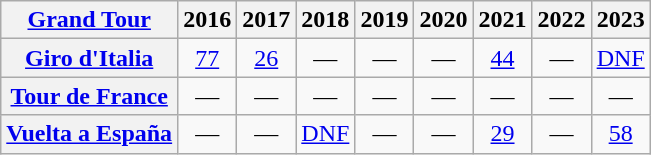<table class="wikitable plainrowheaders">
<tr>
<th scope="col"><a href='#'>Grand Tour</a></th>
<th scope="col">2016</th>
<th scope="col">2017</th>
<th scope="col">2018</th>
<th scope="col">2019</th>
<th scope="col">2020</th>
<th scope="col">2021</th>
<th scope="col">2022</th>
<th scope="col">2023</th>
</tr>
<tr style="text-align:center;">
<th scope="row"> <a href='#'>Giro d'Italia</a></th>
<td><a href='#'>77</a></td>
<td><a href='#'>26</a></td>
<td>—</td>
<td>—</td>
<td>—</td>
<td><a href='#'>44</a></td>
<td>—</td>
<td><a href='#'>DNF</a></td>
</tr>
<tr style="text-align:center;">
<th scope="row"> <a href='#'>Tour de France</a></th>
<td>—</td>
<td>—</td>
<td>—</td>
<td>—</td>
<td>—</td>
<td>—</td>
<td>—</td>
<td>—</td>
</tr>
<tr style="text-align:center;">
<th scope="row"> <a href='#'>Vuelta a España</a></th>
<td>—</td>
<td>—</td>
<td><a href='#'>DNF</a></td>
<td>—</td>
<td>—</td>
<td><a href='#'>29</a></td>
<td>—</td>
<td><a href='#'>58</a></td>
</tr>
</table>
